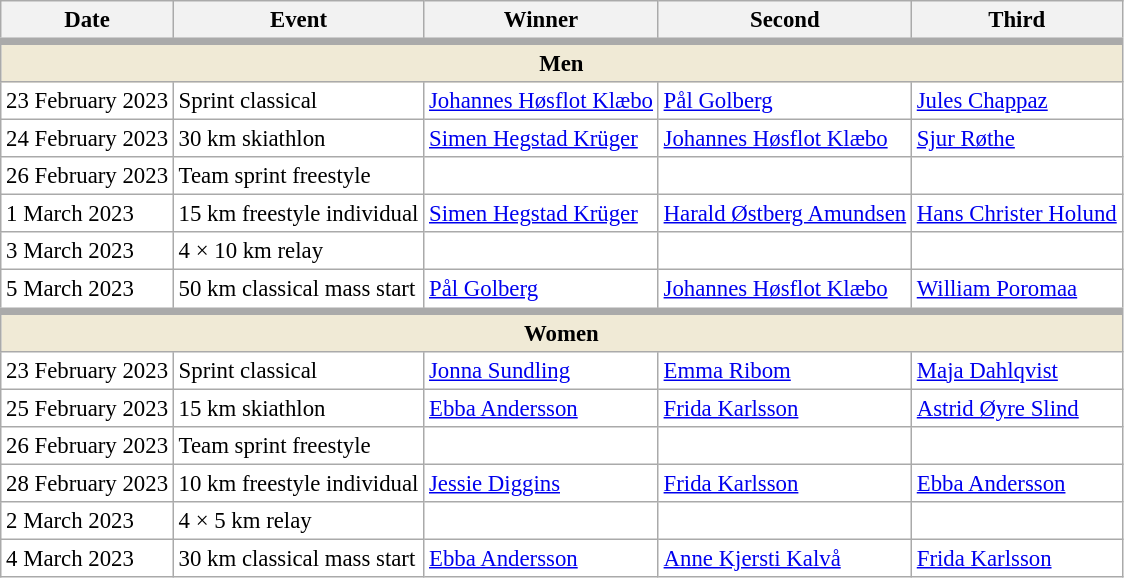<table class="wikitable plainrowheaders" style="background:#fff; font-size:95%">
<tr>
<th>Date</th>
<th>Event</th>
<th>Winner</th>
<th>Second</th>
<th>Third</th>
</tr>
<tr>
<td align=center colspan=5 bgcolor=#F0EAD6 style="border-top-width:5px"><strong>Men</strong></td>
</tr>
<tr>
<td>23 February 2023</td>
<td>Sprint classical</td>
<td> <a href='#'>Johannes Høsflot Klæbo</a></td>
<td> <a href='#'>Pål Golberg</a></td>
<td> <a href='#'>Jules Chappaz</a></td>
</tr>
<tr>
<td>24 February 2023</td>
<td>30 km skiathlon</td>
<td> <a href='#'>Simen Hegstad Krüger</a></td>
<td> <a href='#'>Johannes Høsflot Klæbo</a></td>
<td> <a href='#'>Sjur Røthe</a></td>
</tr>
<tr>
<td>26 February 2023</td>
<td>Team sprint freestyle</td>
<td></td>
<td></td>
<td></td>
</tr>
<tr>
<td>1 March 2023</td>
<td>15 km freestyle individual</td>
<td> <a href='#'>Simen Hegstad Krüger</a></td>
<td> <a href='#'>Harald Østberg Amundsen</a></td>
<td> <a href='#'>Hans Christer Holund</a></td>
</tr>
<tr>
<td>3 March 2023</td>
<td>4 × 10 km relay</td>
<td></td>
<td></td>
<td></td>
</tr>
<tr>
<td>5 March 2023</td>
<td>50 km classical mass start</td>
<td> <a href='#'>Pål Golberg</a></td>
<td> <a href='#'>Johannes Høsflot Klæbo</a></td>
<td> <a href='#'>William Poromaa</a></td>
</tr>
<tr>
<td align=center colspan=5 bgcolor=#F0EAD6 style="border-top-width:5px"><strong>Women</strong></td>
</tr>
<tr>
<td>23 February 2023</td>
<td>Sprint classical</td>
<td> <a href='#'>Jonna Sundling</a></td>
<td> <a href='#'>Emma Ribom</a></td>
<td> <a href='#'>Maja Dahlqvist</a></td>
</tr>
<tr>
<td>25 February 2023</td>
<td>15 km skiathlon</td>
<td> <a href='#'>Ebba Andersson</a></td>
<td> <a href='#'>Frida Karlsson</a></td>
<td> <a href='#'>Astrid Øyre Slind</a></td>
</tr>
<tr>
<td>26 February 2023</td>
<td>Team sprint freestyle</td>
<td></td>
<td></td>
<td></td>
</tr>
<tr>
<td>28 February 2023</td>
<td>10 km freestyle individual</td>
<td> <a href='#'>Jessie Diggins</a></td>
<td> <a href='#'>Frida Karlsson</a></td>
<td> <a href='#'>Ebba Andersson</a></td>
</tr>
<tr>
<td>2 March 2023</td>
<td>4 × 5 km relay</td>
<td></td>
<td></td>
<td></td>
</tr>
<tr>
<td>4 March 2023</td>
<td>30 km classical mass start</td>
<td> <a href='#'>Ebba Andersson</a></td>
<td> <a href='#'>Anne Kjersti Kalvå</a></td>
<td> <a href='#'>Frida Karlsson</a></td>
</tr>
</table>
